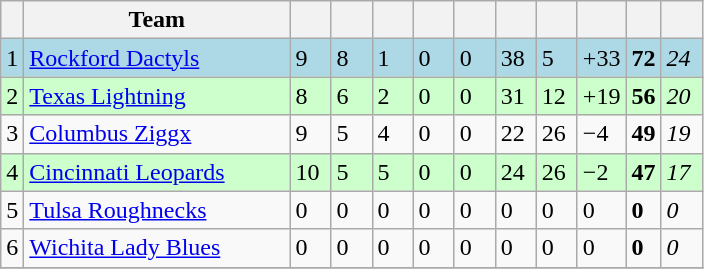<table class="wikitable">
<tr>
<th></th>
<th width="170">Team</th>
<th width="20"></th>
<th width="20"></th>
<th width="20"></th>
<th width="20"></th>
<th width="20"></th>
<th width="20"></th>
<th width="20"></th>
<th width="25"></th>
<th></th>
<th width="20"></th>
</tr>
<tr bgcolor=#ADD8E6>
<td>1</td>
<td><a href='#'>Rockford Dactyls</a></td>
<td>9</td>
<td>8</td>
<td>1</td>
<td>0</td>
<td>0</td>
<td>38</td>
<td>5</td>
<td>+33</td>
<td><strong>72</strong></td>
<td><em>24</em></td>
</tr>
<tr bgcolor=#ccffcc>
<td>2</td>
<td><a href='#'>Texas Lightning</a></td>
<td>8</td>
<td>6</td>
<td>2</td>
<td>0</td>
<td>0</td>
<td>31</td>
<td>12</td>
<td>+19</td>
<td><strong>56</strong></td>
<td><em>20</em></td>
</tr>
<tr>
<td>3</td>
<td><a href='#'>Columbus Ziggx</a></td>
<td>9</td>
<td>5</td>
<td>4</td>
<td>0</td>
<td>0</td>
<td>22</td>
<td>26</td>
<td>−4</td>
<td><strong>49</strong></td>
<td><em>19</em></td>
</tr>
<tr bgcolor=#ccffcc>
<td>4</td>
<td><a href='#'>Cincinnati Leopards</a></td>
<td>10</td>
<td>5</td>
<td>5</td>
<td>0</td>
<td>0</td>
<td>24</td>
<td>26</td>
<td>−2</td>
<td><strong>47</strong></td>
<td><em>17</em></td>
</tr>
<tr>
<td>5</td>
<td><a href='#'>Tulsa Roughnecks</a></td>
<td>0</td>
<td>0</td>
<td>0</td>
<td>0</td>
<td>0</td>
<td>0</td>
<td>0</td>
<td>0</td>
<td><strong>0</strong></td>
<td><em>0</em></td>
</tr>
<tr>
<td>6</td>
<td><a href='#'>Wichita Lady Blues</a></td>
<td>0</td>
<td>0</td>
<td>0</td>
<td>0</td>
<td>0</td>
<td>0</td>
<td>0</td>
<td>0</td>
<td><strong>0</strong></td>
<td><em>0</em></td>
</tr>
<tr>
</tr>
</table>
